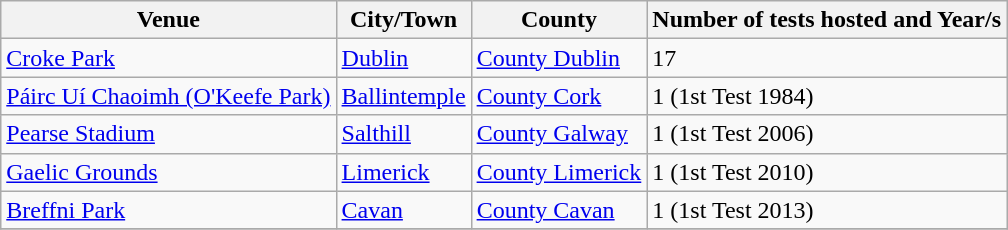<table class="wikitable">
<tr>
<th>Venue</th>
<th>City/Town</th>
<th>County</th>
<th>Number of tests hosted and Year/s</th>
</tr>
<tr>
<td><a href='#'>Croke Park</a></td>
<td><a href='#'>Dublin</a></td>
<td><a href='#'>County Dublin</a></td>
<td>17</td>
</tr>
<tr>
<td><a href='#'>Páirc Uí Chaoimh (O'Keefe Park)</a></td>
<td><a href='#'>Ballintemple</a></td>
<td><a href='#'>County Cork</a></td>
<td>1 (1st Test 1984)</td>
</tr>
<tr>
<td><a href='#'>Pearse Stadium</a></td>
<td><a href='#'>Salthill</a></td>
<td><a href='#'>County Galway</a></td>
<td>1 (1st Test 2006)</td>
</tr>
<tr>
<td><a href='#'>Gaelic Grounds</a></td>
<td><a href='#'>Limerick</a></td>
<td><a href='#'>County Limerick</a></td>
<td>1 (1st Test 2010)</td>
</tr>
<tr>
<td><a href='#'>Breffni Park</a></td>
<td><a href='#'>Cavan</a></td>
<td><a href='#'>County Cavan</a></td>
<td>1 (1st Test 2013)</td>
</tr>
<tr>
</tr>
</table>
